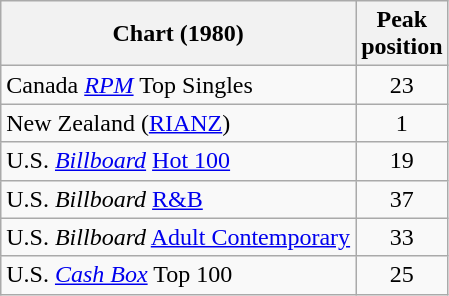<table class="wikitable sortable">
<tr>
<th align="left">Chart (1980)</th>
<th align="left">Peak<br>position</th>
</tr>
<tr>
<td>Canada <em><a href='#'>RPM</a></em> Top Singles</td>
<td style="text-align:center;">23</td>
</tr>
<tr>
<td>New Zealand (<a href='#'>RIANZ</a>)</td>
<td style="text-align:center;">1</td>
</tr>
<tr>
<td>U.S. <em><a href='#'>Billboard</a></em> <a href='#'>Hot 100</a></td>
<td style="text-align:center;">19</td>
</tr>
<tr>
<td>U.S. <em>Billboard</em> <a href='#'>R&B</a></td>
<td style="text-align:center;">37</td>
</tr>
<tr>
<td>U.S. <em>Billboard</em> <a href='#'>Adult Contemporary</a></td>
<td style="text-align:center;">33</td>
</tr>
<tr>
<td>U.S. <em><a href='#'>Cash Box</a></em> Top 100 </td>
<td style="text-align:center;">25</td>
</tr>
</table>
